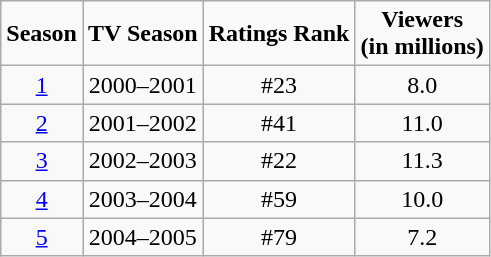<table class="wikitable" style="text-align:center">
<tr>
<td><strong>Season</strong></td>
<td><strong> TV Season</strong></td>
<td><strong>Ratings Rank</strong></td>
<td><strong>Viewers<br> (in millions)</strong></td>
</tr>
<tr>
<td><a href='#'>1</a></td>
<td>2000–2001</td>
<td>#23</td>
<td>8.0</td>
</tr>
<tr>
<td><a href='#'>2</a></td>
<td>2001–2002</td>
<td>#41</td>
<td>11.0</td>
</tr>
<tr>
<td><a href='#'>3</a></td>
<td>2002–2003</td>
<td>#22</td>
<td>11.3</td>
</tr>
<tr>
<td><a href='#'>4</a></td>
<td>2003–2004</td>
<td>#59</td>
<td>10.0</td>
</tr>
<tr>
<td><a href='#'>5</a></td>
<td>2004–2005</td>
<td>#79</td>
<td>7.2</td>
</tr>
</table>
